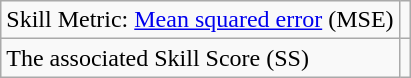<table class="wikitable">
<tr>
<td>Skill Metric:  <a href='#'>Mean squared error</a> (MSE)</td>
<td></td>
</tr>
<tr>
<td>The associated Skill Score (SS)</td>
<td></td>
</tr>
</table>
